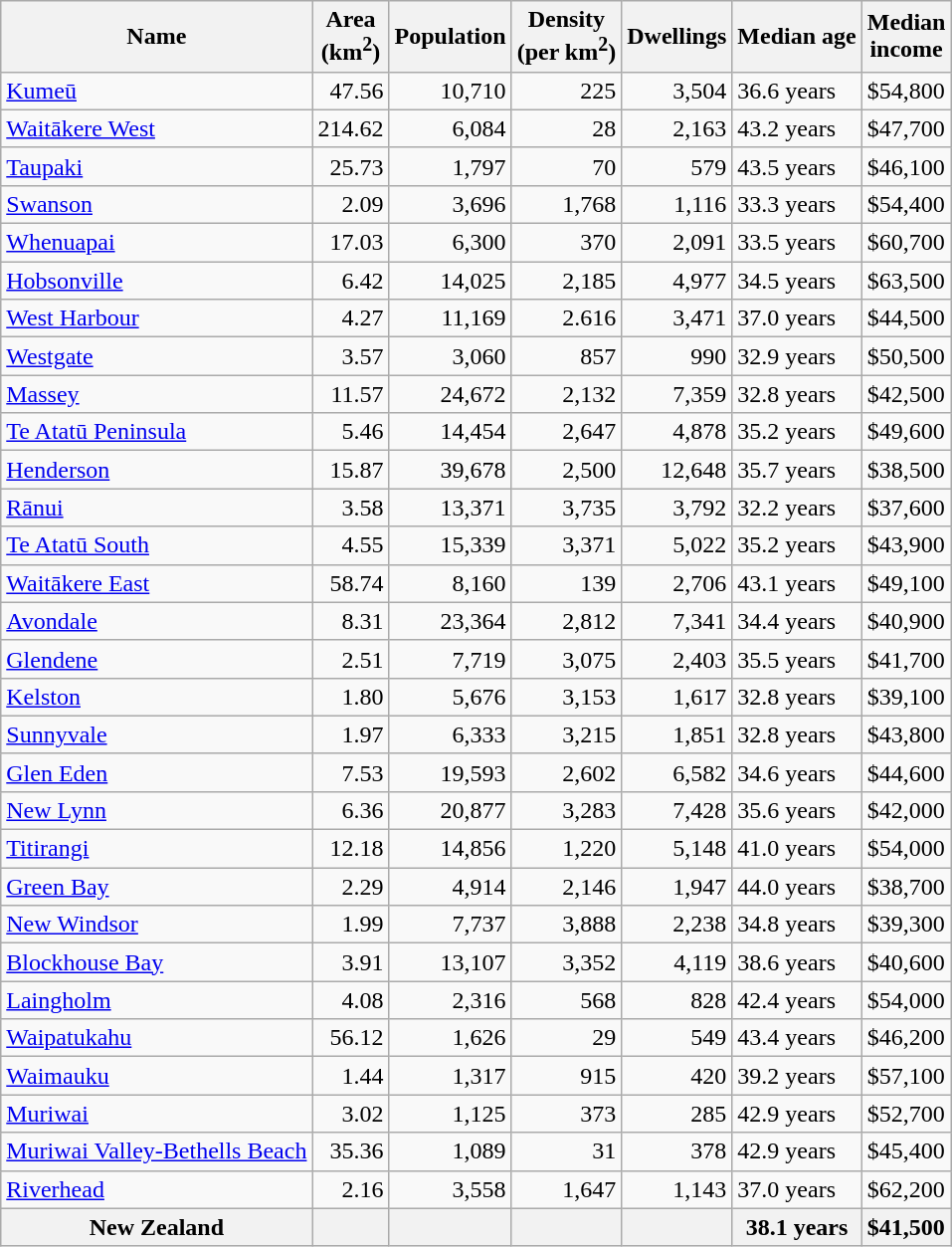<table class="wikitable sortable">
<tr>
<th>Name</th>
<th>Area<br>(km<sup>2</sup>)</th>
<th>Population</th>
<th>Density<br>(per km<sup>2</sup>)</th>
<th>Dwellings</th>
<th>Median age</th>
<th>Median<br>income</th>
</tr>
<tr>
<td><a href='#'>Kumeū</a></td>
<td style="text-align:right;">47.56</td>
<td style="text-align:right;">10,710</td>
<td style="text-align:right;">225</td>
<td style="text-align:right;">3,504</td>
<td>36.6 years</td>
<td>$54,800</td>
</tr>
<tr>
<td><a href='#'>Waitākere West</a></td>
<td style="text-align:right;">214.62</td>
<td style="text-align:right;">6,084</td>
<td style="text-align:right;">28</td>
<td style="text-align:right;">2,163</td>
<td>43.2 years</td>
<td>$47,700</td>
</tr>
<tr>
<td><a href='#'>Taupaki</a></td>
<td style="text-align:right;">25.73</td>
<td style="text-align:right;">1,797</td>
<td style="text-align:right;">70</td>
<td style="text-align:right;">579</td>
<td>43.5 years</td>
<td>$46,100</td>
</tr>
<tr>
<td><a href='#'>Swanson</a></td>
<td style="text-align:right;">2.09</td>
<td style="text-align:right;">3,696</td>
<td style="text-align:right;">1,768</td>
<td style="text-align:right;">1,116</td>
<td>33.3 years</td>
<td>$54,400</td>
</tr>
<tr>
<td><a href='#'>Whenuapai</a></td>
<td style="text-align:right;">17.03</td>
<td style="text-align:right;">6,300</td>
<td style="text-align:right;">370</td>
<td style="text-align:right;">2,091</td>
<td>33.5 years</td>
<td>$60,700</td>
</tr>
<tr>
<td><a href='#'>Hobsonville</a></td>
<td style="text-align:right;">6.42</td>
<td style="text-align:right;">14,025</td>
<td style="text-align:right;">2,185</td>
<td style="text-align:right;">4,977</td>
<td>34.5 years</td>
<td>$63,500</td>
</tr>
<tr>
<td><a href='#'>West Harbour</a></td>
<td style="text-align:right;">4.27</td>
<td style="text-align:right;">11,169</td>
<td style="text-align:right;">2.616</td>
<td style="text-align:right;">3,471</td>
<td>37.0 years</td>
<td>$44,500</td>
</tr>
<tr>
<td><a href='#'>Westgate</a></td>
<td style="text-align:right;">3.57</td>
<td style="text-align:right;">3,060</td>
<td style="text-align:right;">857</td>
<td style="text-align:right;">990</td>
<td>32.9 years</td>
<td>$50,500</td>
</tr>
<tr>
<td><a href='#'>Massey</a></td>
<td style="text-align:right;">11.57</td>
<td style="text-align:right;">24,672</td>
<td style="text-align:right;">2,132</td>
<td style="text-align:right;">7,359</td>
<td>32.8 years</td>
<td>$42,500</td>
</tr>
<tr>
<td><a href='#'>Te Atatū Peninsula</a></td>
<td style="text-align:right;">5.46</td>
<td style="text-align:right;">14,454</td>
<td style="text-align:right;">2,647</td>
<td style="text-align:right;">4,878</td>
<td>35.2 years</td>
<td>$49,600</td>
</tr>
<tr>
<td><a href='#'>Henderson</a></td>
<td style="text-align:right;">15.87</td>
<td style="text-align:right;">39,678</td>
<td style="text-align:right;">2,500</td>
<td style="text-align:right;">12,648</td>
<td>35.7 years</td>
<td>$38,500</td>
</tr>
<tr>
<td><a href='#'>Rānui</a></td>
<td style="text-align:right;">3.58</td>
<td style="text-align:right;">13,371</td>
<td style="text-align:right;">3,735</td>
<td style="text-align:right;">3,792</td>
<td>32.2 years</td>
<td>$37,600</td>
</tr>
<tr>
<td><a href='#'>Te Atatū South</a></td>
<td style="text-align:right;">4.55</td>
<td style="text-align:right;">15,339</td>
<td style="text-align:right;">3,371</td>
<td style="text-align:right;">5,022</td>
<td>35.2 years</td>
<td>$43,900</td>
</tr>
<tr>
<td><a href='#'>Waitākere East</a></td>
<td style="text-align:right;">58.74</td>
<td style="text-align:right;">8,160</td>
<td style="text-align:right;">139</td>
<td style="text-align:right;">2,706</td>
<td>43.1 years</td>
<td>$49,100</td>
</tr>
<tr>
<td><a href='#'>Avondale</a></td>
<td style="text-align:right;">8.31</td>
<td style="text-align:right;">23,364</td>
<td style="text-align:right;">2,812</td>
<td style="text-align:right;">7,341</td>
<td>34.4 years</td>
<td>$40,900</td>
</tr>
<tr>
<td><a href='#'>Glendene</a></td>
<td style="text-align:right;">2.51</td>
<td style="text-align:right;">7,719</td>
<td style="text-align:right;">3,075</td>
<td style="text-align:right;">2,403</td>
<td>35.5 years</td>
<td>$41,700</td>
</tr>
<tr>
<td><a href='#'>Kelston</a></td>
<td style="text-align:right;">1.80</td>
<td style="text-align:right;">5,676</td>
<td style="text-align:right;">3,153</td>
<td style="text-align:right;">1,617</td>
<td>32.8 years</td>
<td>$39,100</td>
</tr>
<tr>
<td><a href='#'>Sunnyvale</a></td>
<td style="text-align:right;">1.97</td>
<td style="text-align:right;">6,333</td>
<td style="text-align:right;">3,215</td>
<td style="text-align:right;">1,851</td>
<td>32.8 years</td>
<td>$43,800</td>
</tr>
<tr>
<td><a href='#'>Glen Eden</a></td>
<td style="text-align:right;">7.53</td>
<td style="text-align:right;">19,593</td>
<td style="text-align:right;">2,602</td>
<td style="text-align:right;">6,582</td>
<td>34.6 years</td>
<td>$44,600</td>
</tr>
<tr>
<td><a href='#'>New Lynn</a></td>
<td style="text-align:right;">6.36</td>
<td style="text-align:right;">20,877</td>
<td style="text-align:right;">3,283</td>
<td style="text-align:right;">7,428</td>
<td>35.6 years</td>
<td>$42,000</td>
</tr>
<tr>
<td><a href='#'>Titirangi</a></td>
<td style="text-align:right;">12.18</td>
<td style="text-align:right;">14,856</td>
<td style="text-align:right;">1,220</td>
<td style="text-align:right;">5,148</td>
<td>41.0 years</td>
<td>$54,000</td>
</tr>
<tr>
<td><a href='#'>Green Bay</a></td>
<td style="text-align:right;">2.29</td>
<td style="text-align:right;">4,914</td>
<td style="text-align:right;">2,146</td>
<td style="text-align:right;">1,947</td>
<td>44.0 years</td>
<td>$38,700</td>
</tr>
<tr>
<td><a href='#'>New Windsor</a></td>
<td style="text-align:right;">1.99</td>
<td style="text-align:right;">7,737</td>
<td style="text-align:right;">3,888</td>
<td style="text-align:right;">2,238</td>
<td>34.8 years</td>
<td>$39,300</td>
</tr>
<tr>
<td><a href='#'>Blockhouse Bay</a></td>
<td style="text-align:right;">3.91</td>
<td style="text-align:right;">13,107</td>
<td style="text-align:right;">3,352</td>
<td style="text-align:right;">4,119</td>
<td>38.6 years</td>
<td>$40,600</td>
</tr>
<tr>
<td><a href='#'>Laingholm</a></td>
<td style="text-align:right;">4.08</td>
<td style="text-align:right;">2,316</td>
<td style="text-align:right;">568</td>
<td style="text-align:right;">828</td>
<td>42.4 years</td>
<td>$54,000</td>
</tr>
<tr>
<td><a href='#'>Waipatukahu</a></td>
<td style="text-align:right;">56.12</td>
<td style="text-align:right;">1,626</td>
<td style="text-align:right;">29</td>
<td style="text-align:right;">549</td>
<td>43.4 years</td>
<td>$46,200</td>
</tr>
<tr>
<td><a href='#'>Waimauku</a></td>
<td style="text-align:right;">1.44</td>
<td style="text-align:right;">1,317</td>
<td style="text-align:right;">915</td>
<td style="text-align:right;">420</td>
<td>39.2 years</td>
<td>$57,100</td>
</tr>
<tr>
<td><a href='#'>Muriwai</a></td>
<td style="text-align:right;">3.02</td>
<td style="text-align:right;">1,125</td>
<td style="text-align:right;">373</td>
<td style="text-align:right;">285</td>
<td>42.9 years</td>
<td>$52,700</td>
</tr>
<tr>
<td><a href='#'>Muriwai Valley-Bethells Beach</a></td>
<td style="text-align:right;">35.36</td>
<td style="text-align:right;">1,089</td>
<td style="text-align:right;">31</td>
<td style="text-align:right;">378</td>
<td>42.9 years</td>
<td>$45,400</td>
</tr>
<tr>
<td><a href='#'>Riverhead</a></td>
<td style="text-align:right;">2.16</td>
<td style="text-align:right;">3,558</td>
<td style="text-align:right;">1,647</td>
<td style="text-align:right;">1,143</td>
<td>37.0 years</td>
<td>$62,200</td>
</tr>
<tr>
<th>New Zealand</th>
<th></th>
<th></th>
<th></th>
<th></th>
<th>38.1 years</th>
<th style="text-align:left;">$41,500</th>
</tr>
</table>
